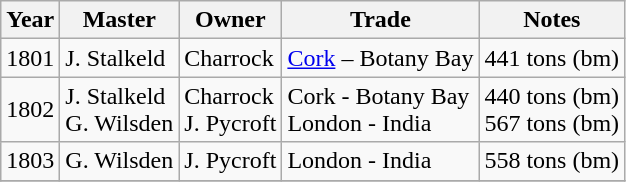<table class="sortable wikitable">
<tr>
<th>Year</th>
<th>Master</th>
<th>Owner</th>
<th>Trade</th>
<th>Notes</th>
</tr>
<tr>
<td>1801</td>
<td>J. Stalkeld</td>
<td>Charrock</td>
<td><a href='#'>Cork</a> – Botany Bay</td>
<td>441 tons (bm)</td>
</tr>
<tr>
<td>1802</td>
<td>J. Stalkeld <br> G. Wilsden</td>
<td>Charrock <br> J. Pycroft</td>
<td>Cork - Botany Bay<br>London - India</td>
<td>440 tons (bm)<br> 567 tons (bm)</td>
</tr>
<tr>
<td>1803</td>
<td>G. Wilsden</td>
<td>J. Pycroft</td>
<td>London - India</td>
<td>558 tons (bm)</td>
</tr>
<tr>
</tr>
</table>
